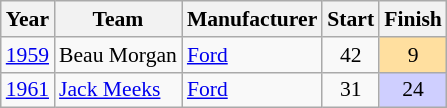<table class="wikitable" style="font-size: 90%;">
<tr>
<th>Year</th>
<th>Team</th>
<th>Manufacturer</th>
<th>Start</th>
<th>Finish</th>
</tr>
<tr>
<td><a href='#'>1959</a></td>
<td>Beau Morgan</td>
<td><a href='#'>Ford</a></td>
<td align=center>42</td>
<td align=center style="background:#FFDF9F;">9</td>
</tr>
<tr>
<td><a href='#'>1961</a></td>
<td><a href='#'>Jack Meeks</a></td>
<td><a href='#'>Ford</a></td>
<td align=center>31</td>
<td align=center style="background:#CFCFFF;">24</td>
</tr>
</table>
